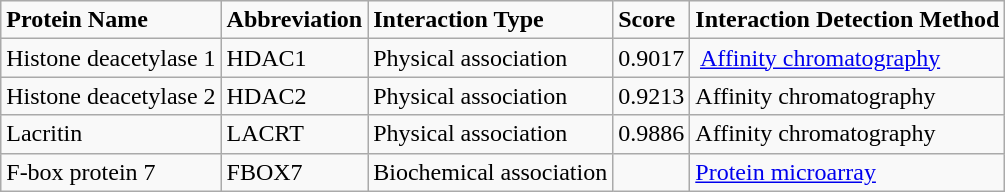<table class="wikitable">
<tr>
<td><strong>Protein Name</strong></td>
<td><strong>Abbreviation</strong></td>
<td><strong>Interaction Type</strong></td>
<td><strong>Score</strong></td>
<td><strong>Interaction Detection Method</strong></td>
</tr>
<tr>
<td>Histone  deacetylase 1</td>
<td>HDAC1</td>
<td>Physical  association</td>
<td>0.9017</td>
<td> <a href='#'>Affinity chromatography</a></td>
</tr>
<tr>
<td>Histone  deacetylase 2</td>
<td>HDAC2</td>
<td>Physical  association</td>
<td>0.9213</td>
<td>Affinity chromatography</td>
</tr>
<tr>
<td>Lacritin</td>
<td>LACRT</td>
<td>Physical  association</td>
<td>0.9886</td>
<td>Affinity chromatography</td>
</tr>
<tr>
<td>F-box  protein 7</td>
<td>FBOX7</td>
<td>Biochemical  association</td>
<td></td>
<td><a href='#'>Protein microarray</a></td>
</tr>
</table>
